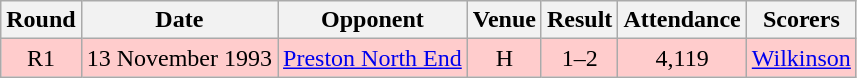<table class="wikitable" style="font-size:100%; text-align:center">
<tr>
<th>Round</th>
<th>Date</th>
<th>Opponent</th>
<th>Venue</th>
<th>Result</th>
<th>Attendance</th>
<th>Scorers</th>
</tr>
<tr style="background-color: #FFCCCC;">
<td>R1</td>
<td>13 November 1993</td>
<td><a href='#'>Preston North End</a></td>
<td>H</td>
<td>1–2</td>
<td>4,119</td>
<td><a href='#'>Wilkinson</a></td>
</tr>
</table>
